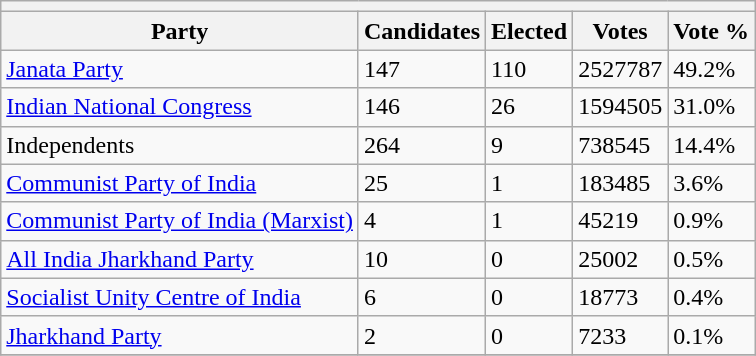<table class="wikitable sortable">
<tr>
<th colspan=10></th>
</tr>
<tr>
<th>Party</th>
<th>Candidates</th>
<th>Elected</th>
<th>Votes</th>
<th>Vote %</th>
</tr>
<tr>
<td><a href='#'>Janata Party</a></td>
<td>147</td>
<td>110</td>
<td>2527787</td>
<td>49.2%</td>
</tr>
<tr>
<td><a href='#'>Indian National Congress</a></td>
<td>146</td>
<td>26</td>
<td>1594505</td>
<td>31.0%</td>
</tr>
<tr>
<td>Independents</td>
<td>264</td>
<td>9</td>
<td>738545</td>
<td>14.4%</td>
</tr>
<tr>
<td><a href='#'>Communist Party of India</a></td>
<td>25</td>
<td>1</td>
<td>183485</td>
<td>3.6%</td>
</tr>
<tr>
<td><a href='#'>Communist Party of India (Marxist)</a></td>
<td>4</td>
<td>1</td>
<td>45219</td>
<td>0.9%</td>
</tr>
<tr>
<td><a href='#'>All India Jharkhand Party</a></td>
<td>10</td>
<td>0</td>
<td>25002</td>
<td>0.5%</td>
</tr>
<tr>
<td><a href='#'>Socialist Unity Centre of India</a></td>
<td>6</td>
<td>0</td>
<td>18773</td>
<td>0.4%</td>
</tr>
<tr>
<td><a href='#'>Jharkhand Party</a></td>
<td>2</td>
<td>0</td>
<td>7233</td>
<td>0.1%</td>
</tr>
<tr>
</tr>
</table>
